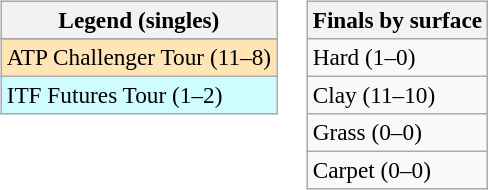<table>
<tr valign=top>
<td><br><table class=wikitable style=font-size:97%>
<tr>
<th>Legend (singles)</th>
</tr>
<tr bgcolor=e5d1cb>
</tr>
<tr bgcolor=moccasin>
<td>ATP Challenger Tour (11–8)</td>
</tr>
<tr bgcolor=cffcff>
<td>ITF Futures Tour (1–2)</td>
</tr>
</table>
</td>
<td><br><table class=wikitable style=font-size:97%>
<tr>
<th>Finals by surface</th>
</tr>
<tr>
<td>Hard (1–0)</td>
</tr>
<tr>
<td>Clay (11–10)</td>
</tr>
<tr>
<td>Grass (0–0)</td>
</tr>
<tr>
<td>Carpet (0–0)</td>
</tr>
</table>
</td>
</tr>
</table>
